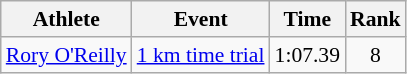<table class=wikitable style=font-size:90%;text-align:center>
<tr>
<th>Athlete</th>
<th>Event</th>
<th>Time</th>
<th>Rank</th>
</tr>
<tr>
<td align=left><a href='#'>Rory O'Reilly</a></td>
<td align=left><a href='#'>1 km time trial</a></td>
<td>1:07.39</td>
<td>8</td>
</tr>
</table>
